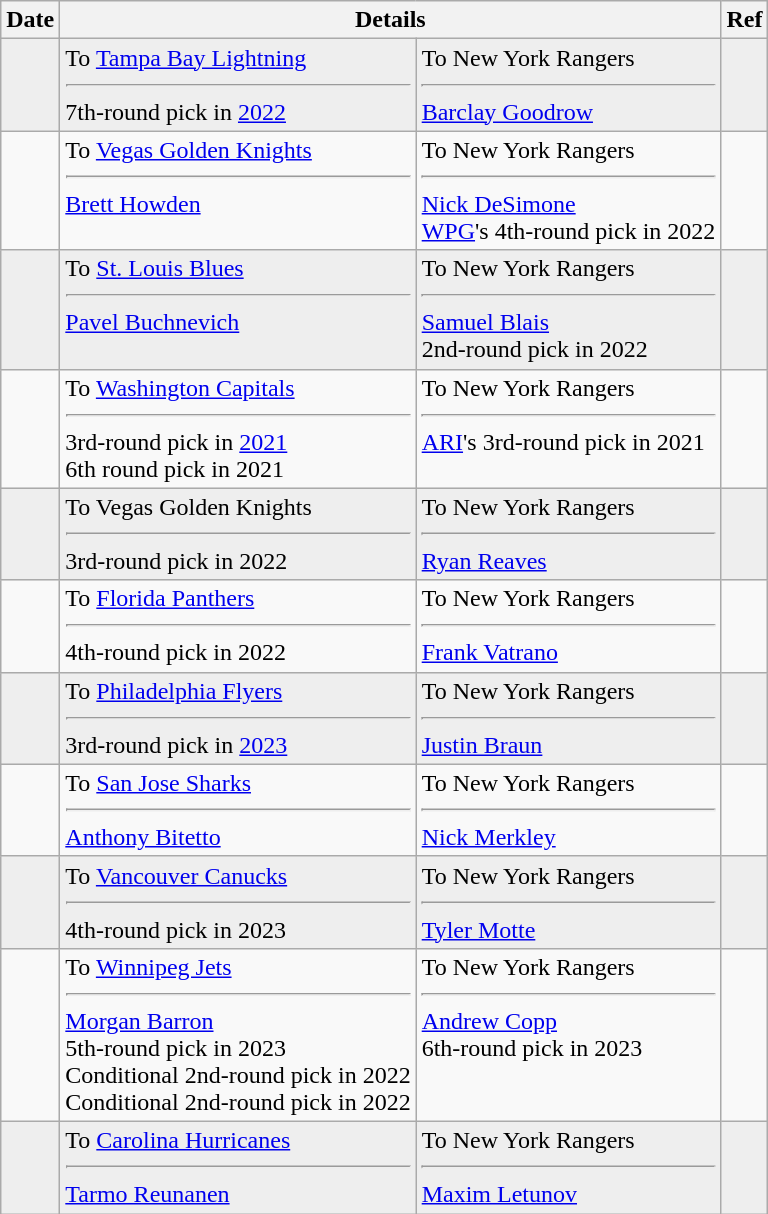<table class="wikitable">
<tr>
<th>Date</th>
<th colspan="2">Details</th>
<th>Ref</th>
</tr>
<tr style="background:#eee;">
<td></td>
<td valign="top">To <a href='#'>Tampa Bay Lightning</a><hr>7th-round pick in <a href='#'>2022</a></td>
<td valign="top">To New York Rangers<hr><a href='#'>Barclay Goodrow</a></td>
<td></td>
</tr>
<tr>
<td></td>
<td valign="top">To <a href='#'>Vegas Golden Knights</a><hr><a href='#'>Brett Howden</a></td>
<td valign="top">To New York Rangers<hr><a href='#'>Nick DeSimone</a><br><a href='#'>WPG</a>'s 4th-round pick in 2022</td>
<td></td>
</tr>
<tr style="background:#eee;">
<td></td>
<td valign="top">To <a href='#'>St. Louis Blues</a><hr><a href='#'>Pavel Buchnevich</a></td>
<td valign="top">To New York Rangers<hr><a href='#'>Samuel Blais</a><br>2nd-round pick in 2022</td>
<td></td>
</tr>
<tr>
<td></td>
<td valign="top">To <a href='#'>Washington Capitals</a><hr>3rd-round pick in <a href='#'>2021</a><br>6th round pick in 2021</td>
<td valign="top">To New York Rangers<hr><a href='#'>ARI</a>'s 3rd-round pick in 2021</td>
<td></td>
</tr>
<tr style="background:#eee;">
<td></td>
<td valign="top">To Vegas Golden Knights<hr>3rd-round pick in 2022</td>
<td valign="top">To New York Rangers<hr><a href='#'>Ryan Reaves</a></td>
<td></td>
</tr>
<tr>
<td></td>
<td valign="top">To <a href='#'>Florida Panthers</a><hr>4th-round pick in 2022</td>
<td valign="top">To New York Rangers<hr><a href='#'>Frank Vatrano</a></td>
<td></td>
</tr>
<tr style="background:#eee;">
<td></td>
<td valign="top">To <a href='#'>Philadelphia Flyers</a><hr>3rd-round pick in <a href='#'>2023</a></td>
<td valign="top">To New York Rangers<hr><a href='#'>Justin Braun</a></td>
<td></td>
</tr>
<tr>
<td></td>
<td valign="top">To <a href='#'>San Jose Sharks</a><hr><a href='#'>Anthony Bitetto</a></td>
<td valign="top">To New York Rangers<hr><a href='#'>Nick Merkley</a></td>
<td></td>
</tr>
<tr style="background:#eee;">
<td></td>
<td valign="top">To <a href='#'>Vancouver Canucks</a><hr>4th-round pick in 2023</td>
<td valign="top">To New York Rangers<hr><a href='#'>Tyler Motte</a></td>
<td></td>
</tr>
<tr>
<td></td>
<td valign="top">To <a href='#'>Winnipeg Jets</a><hr><a href='#'>Morgan Barron</a><br>5th-round pick in 2023<br>Conditional 2nd-round pick in 2022<br>Conditional 2nd-round pick in 2022</td>
<td valign="top">To New York Rangers<hr><a href='#'>Andrew Copp</a><br>6th-round pick in 2023</td>
<td></td>
</tr>
<tr style="background:#eee;">
<td></td>
<td valign="top">To <a href='#'>Carolina Hurricanes</a><hr><a href='#'>Tarmo Reunanen</a></td>
<td valign="top">To New York Rangers<hr><a href='#'>Maxim Letunov</a></td>
<td></td>
</tr>
</table>
